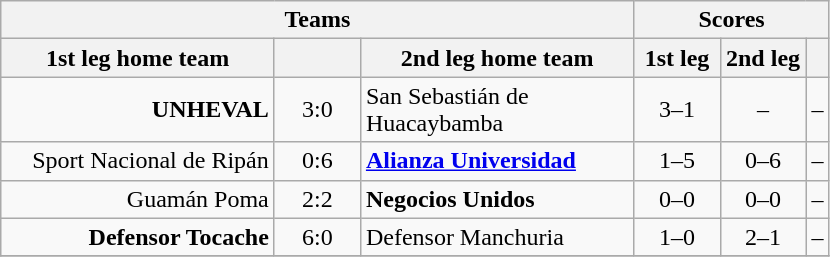<table class="wikitable" style="text-align: center;">
<tr>
<th colspan=3>Teams</th>
<th colspan=3>Scores</th>
</tr>
<tr>
<th width="175">1st leg home team</th>
<th width="50"></th>
<th width="175">2nd leg home team</th>
<th width="50">1st leg</th>
<th width="50">2nd leg</th>
<th></th>
</tr>
<tr>
<td align=right><strong>UNHEVAL</strong></td>
<td>3:0</td>
<td align=left>San Sebastián de Huacaybamba</td>
<td>3–1</td>
<td>–</td>
<td>–</td>
</tr>
<tr>
<td align=right>Sport Nacional de Ripán</td>
<td>0:6</td>
<td align=left><strong><a href='#'>Alianza Universidad</a></strong></td>
<td>1–5</td>
<td>0–6</td>
<td>–</td>
</tr>
<tr>
<td align=right>Guamán Poma</td>
<td>2:2</td>
<td align=left><strong>Negocios Unidos</strong></td>
<td>0–0</td>
<td>0–0</td>
<td>–</td>
</tr>
<tr>
<td align=right><strong>Defensor Tocache</strong></td>
<td>6:0</td>
<td align=left>Defensor Manchuria</td>
<td>1–0</td>
<td>2–1</td>
<td>–</td>
</tr>
<tr>
</tr>
</table>
